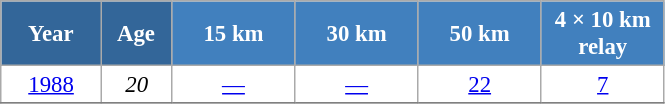<table class="wikitable" style="font-size:95%; text-align:center; border:grey solid 1px; border-collapse:collapse; background:#ffffff;">
<tr>
<th style="background-color:#369; color:white; width:60px;"> Year </th>
<th style="background-color:#369; color:white; width:40px;"> Age </th>
<th style="background-color:#4180be; color:white; width:75px;"> 15 km </th>
<th style="background-color:#4180be; color:white; width:75px;"> 30 km </th>
<th style="background-color:#4180be; color:white; width:75px;"> 50 km </th>
<th style="background-color:#4180be; color:white; width:75px;"> 4 × 10 km <br> relay </th>
</tr>
<tr>
<td><a href='#'>1988</a></td>
<td><em>20</em></td>
<td><a href='#'>—</a></td>
<td><a href='#'>—</a></td>
<td><a href='#'>22</a></td>
<td><a href='#'>7</a></td>
</tr>
<tr>
</tr>
</table>
